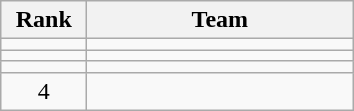<table class="wikitable" style="text-align: center">
<tr>
<th width=50>Rank</th>
<th width=170>Team</th>
</tr>
<tr>
<td></td>
<td align=left></td>
</tr>
<tr>
<td></td>
<td align=left></td>
</tr>
<tr>
<td></td>
<td align=left></td>
</tr>
<tr>
<td>4</td>
<td align=left></td>
</tr>
</table>
